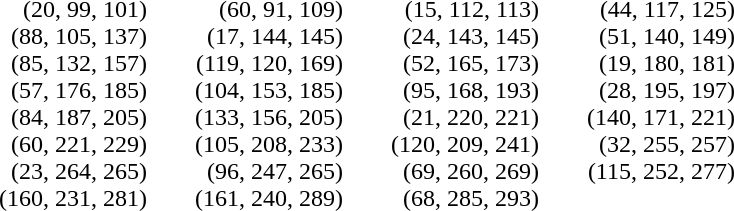<table style="margin:auto;"  cellspacing="0" cellpadding="0">
<tr style="text-align:right;">
<td style="padding:0 1em">(20, 99, 101)</td>
<td style="padding:0 1em">(60, 91, 109)</td>
<td style="padding:0 1em">(15, 112, 113)</td>
<td style="padding:0 1em">(44, 117, 125)</td>
</tr>
<tr style="text-align:right;">
<td style="padding:0 1em">(88, 105, 137)</td>
<td style="padding:0 1em">(17, 144, 145)</td>
<td style="padding:0 1em">(24, 143, 145)</td>
<td style="padding:0 1em">(51, 140, 149)</td>
</tr>
<tr style="text-align:right;">
<td style="padding:0 1em">(85, 132, 157)</td>
<td style="padding:0 1em">(119, 120, 169)</td>
<td style="padding:0 1em">(52, 165, 173)</td>
<td style="padding:0 1em">(19, 180, 181)</td>
</tr>
<tr style="text-align:right;">
<td style="padding:0 1em">(57, 176, 185)</td>
<td style="padding:0 1em">(104, 153, 185)</td>
<td style="padding:0 1em">(95, 168, 193)</td>
<td style="padding:0 1em">(28, 195, 197)</td>
</tr>
<tr style="text-align:right;">
<td style="padding:0 1em">(84, 187, 205)</td>
<td style="padding:0 1em">(133, 156, 205)</td>
<td style="padding:0 1em">(21, 220, 221)</td>
<td style="padding:0 1em">(140, 171, 221)</td>
</tr>
<tr style="text-align:right;">
<td style="padding:0 1em">(60, 221, 229)</td>
<td style="padding:0 1em">(105, 208, 233)</td>
<td style="padding:0 1em">(120, 209, 241)</td>
<td style="padding:0 1em">(32, 255, 257)</td>
</tr>
<tr style="text-align:right;">
<td style="padding:0 1em">(23, 264, 265)</td>
<td style="padding:0 1em">(96, 247, 265)</td>
<td style="padding:0 1em">(69, 260, 269)</td>
<td style="padding:0 1em">(115, 252, 277)</td>
</tr>
<tr style="text-align:right;">
<td style="padding:0 1em">(160, 231, 281)</td>
<td style="padding:0 1em">(161, 240, 289)</td>
<td style="padding:0 1em">(68, 285, 293)</td>
</tr>
</table>
